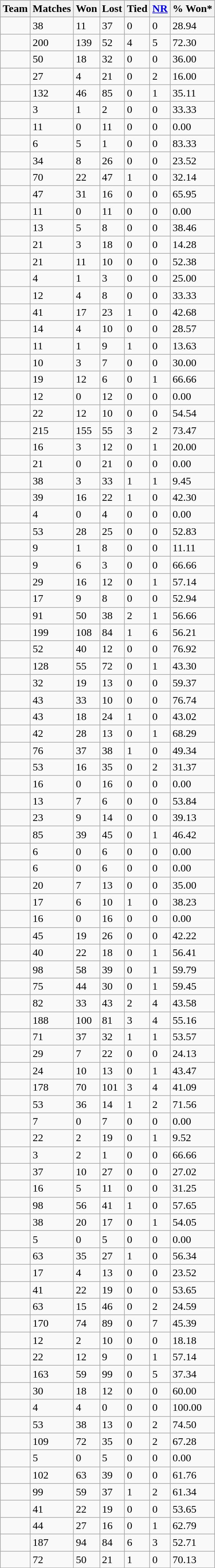<table class="wikitable sortable defaultcenter col1left">
<tr>
<th scope="col">Team</th>
<th scope="col">Matches</th>
<th scope="col">Won</th>
<th scope="col">Lost</th>
<th scope="col">Tied</th>
<th scope="col"><a href='#'>NR</a></th>
<th scope="col">% Won*</th>
</tr>
<tr>
<td scope="row"></td>
<td>38</td>
<td>11</td>
<td>37</td>
<td>0</td>
<td>0</td>
<td>28.94</td>
</tr>
<tr>
<td scope="row"></td>
<td>200</td>
<td>139</td>
<td>52</td>
<td>4</td>
<td>5</td>
<td>72.30</td>
</tr>
<tr>
<td scope="row"></td>
<td>50</td>
<td>18</td>
<td>32</td>
<td>0</td>
<td>0</td>
<td>36.00</td>
</tr>
<tr>
<td scope="row"></td>
<td>27</td>
<td>4</td>
<td>21</td>
<td>0</td>
<td>2</td>
<td>16.00</td>
</tr>
<tr>
<td scope="row"></td>
<td>132</td>
<td>46</td>
<td>85</td>
<td>0</td>
<td>1</td>
<td>35.11</td>
</tr>
<tr>
<td scope="row"></td>
<td>3</td>
<td>1</td>
<td>2</td>
<td>0</td>
<td>0</td>
<td>33.33</td>
</tr>
<tr>
<td scope="row"></td>
<td>11</td>
<td>0</td>
<td>11</td>
<td>0</td>
<td>0</td>
<td>0.00</td>
</tr>
<tr>
<td scope="row"></td>
<td>6</td>
<td>5</td>
<td>1</td>
<td>0</td>
<td>0</td>
<td>83.33</td>
</tr>
<tr>
<td scope="row"></td>
<td>34</td>
<td>8</td>
<td>26</td>
<td>0</td>
<td>0</td>
<td>23.52</td>
</tr>
<tr>
<td scope="row"></td>
<td>70</td>
<td>22</td>
<td>47</td>
<td>1</td>
<td>0</td>
<td>32.14</td>
</tr>
<tr>
<td scope="row"></td>
<td>47</td>
<td>31</td>
<td>16</td>
<td>0</td>
<td>0</td>
<td>65.95</td>
</tr>
<tr>
<td scope="row"></td>
<td>11</td>
<td>0</td>
<td>11</td>
<td>0</td>
<td>0</td>
<td>0.00</td>
</tr>
<tr>
<td scope="row"></td>
<td>13</td>
<td>5</td>
<td>8</td>
<td>0</td>
<td>0</td>
<td>38.46</td>
</tr>
<tr>
<td scope="row"></td>
<td>21</td>
<td>3</td>
<td>18</td>
<td>0</td>
<td>0</td>
<td>14.28</td>
</tr>
<tr>
<td scope="row"></td>
<td>21</td>
<td>11</td>
<td>10</td>
<td>0</td>
<td>0</td>
<td>52.38</td>
</tr>
<tr>
<td scope="row"></td>
<td>4</td>
<td>1</td>
<td>3</td>
<td>0</td>
<td>0</td>
<td>25.00</td>
</tr>
<tr>
<td scope="row"></td>
<td>12</td>
<td>4</td>
<td>8</td>
<td>0</td>
<td>0</td>
<td>33.33</td>
</tr>
<tr>
<td scope="row"></td>
<td>41</td>
<td>17</td>
<td>23</td>
<td>1</td>
<td>0</td>
<td>42.68</td>
</tr>
<tr>
<td scope="row"></td>
<td>14</td>
<td>4</td>
<td>10</td>
<td>0</td>
<td>0</td>
<td>28.57</td>
</tr>
<tr>
<td scope="row"></td>
<td>11</td>
<td>1</td>
<td>9</td>
<td>1</td>
<td>0</td>
<td>13.63</td>
</tr>
<tr>
<td scope="row"></td>
<td>10</td>
<td>3</td>
<td>7</td>
<td>0</td>
<td>0</td>
<td>30.00</td>
</tr>
<tr>
<td scope="row"></td>
<td>19</td>
<td>12</td>
<td>6</td>
<td>0</td>
<td>1</td>
<td>66.66</td>
</tr>
<tr>
<td scope="row"></td>
<td>12</td>
<td>0</td>
<td>12</td>
<td>0</td>
<td>0</td>
<td>0.00</td>
</tr>
<tr>
<td scope="row"></td>
<td>22</td>
<td>12</td>
<td>10</td>
<td>0</td>
<td>0</td>
<td>54.54</td>
</tr>
<tr>
<td scope="row"></td>
<td>215</td>
<td>155</td>
<td>55</td>
<td>3</td>
<td>2</td>
<td>73.47</td>
</tr>
<tr>
<td scope="row"></td>
<td>16</td>
<td>3</td>
<td>12</td>
<td>0</td>
<td>1</td>
<td>20.00</td>
</tr>
<tr>
<td scope="row"></td>
<td>21</td>
<td>0</td>
<td>21</td>
<td>0</td>
<td>0</td>
<td>0.00</td>
</tr>
<tr>
<td scope="row"></td>
<td>38</td>
<td>3</td>
<td>33</td>
<td>1</td>
<td>1</td>
<td>9.45</td>
</tr>
<tr>
<td scope="row"></td>
<td>39</td>
<td>16</td>
<td>22</td>
<td>1</td>
<td>0</td>
<td>42.30</td>
</tr>
<tr>
<td scope="row"></td>
<td>4</td>
<td>0</td>
<td>4</td>
<td>0</td>
<td>0</td>
<td>0.00</td>
</tr>
<tr>
<td scope="row"></td>
<td>53</td>
<td>28</td>
<td>25</td>
<td>0</td>
<td>0</td>
<td>52.83</td>
</tr>
<tr>
<td scope="row"></td>
<td>9</td>
<td>1</td>
<td>8</td>
<td>0</td>
<td>0</td>
<td>11.11</td>
</tr>
<tr>
<td scope="row"></td>
<td>9</td>
<td>6</td>
<td>3</td>
<td>0</td>
<td>0</td>
<td>66.66</td>
</tr>
<tr>
<td scope="row"></td>
<td>29</td>
<td>16</td>
<td>12</td>
<td>0</td>
<td>1</td>
<td>57.14</td>
</tr>
<tr>
<td scope="row"></td>
<td>17</td>
<td>9</td>
<td>8</td>
<td>0</td>
<td>0</td>
<td>52.94</td>
</tr>
<tr>
<td scope="row"></td>
<td>91</td>
<td>50</td>
<td>38</td>
<td>2</td>
<td>1</td>
<td>56.66</td>
</tr>
<tr>
<td scope="row"></td>
<td>199</td>
<td>108</td>
<td>84</td>
<td>1</td>
<td>6</td>
<td>56.21</td>
</tr>
<tr>
<td scope="row"></td>
<td>52</td>
<td>40</td>
<td>12</td>
<td>0</td>
<td>0</td>
<td>76.92</td>
</tr>
<tr>
<td scope="row"></td>
<td>128</td>
<td>55</td>
<td>72</td>
<td>0</td>
<td>1</td>
<td>43.30</td>
</tr>
<tr>
<td scope="row"></td>
<td>32</td>
<td>19</td>
<td>13</td>
<td>0</td>
<td>0</td>
<td>59.37</td>
</tr>
<tr>
<td scope="row"></td>
<td>43</td>
<td>33</td>
<td>10</td>
<td>0</td>
<td>0</td>
<td>76.74</td>
</tr>
<tr>
<td scope="row"></td>
<td>43</td>
<td>18</td>
<td>24</td>
<td>1</td>
<td>0</td>
<td>43.02</td>
</tr>
<tr>
<td scope="row"></td>
<td>42</td>
<td>28</td>
<td>13</td>
<td>0</td>
<td>1</td>
<td>68.29</td>
</tr>
<tr>
<td scope="row"></td>
<td>76</td>
<td>37</td>
<td>38</td>
<td>1</td>
<td>0</td>
<td>49.34</td>
</tr>
<tr>
<td scope="row"></td>
<td>53</td>
<td>16</td>
<td>35</td>
<td>0</td>
<td>2</td>
<td>31.37</td>
</tr>
<tr>
<td scope="row"></td>
<td>16</td>
<td>0</td>
<td>16</td>
<td>0</td>
<td>0</td>
<td>0.00</td>
</tr>
<tr>
<td scope="row"></td>
<td>13</td>
<td>7</td>
<td>6</td>
<td>0</td>
<td>0</td>
<td>53.84</td>
</tr>
<tr>
<td scope="row"></td>
<td>23</td>
<td>9</td>
<td>14</td>
<td>0</td>
<td>0</td>
<td>39.13</td>
</tr>
<tr>
<td scope="row"></td>
<td>85</td>
<td>39</td>
<td>45</td>
<td>0</td>
<td>1</td>
<td>46.42</td>
</tr>
<tr>
<td scope="row"></td>
<td>6</td>
<td>0</td>
<td>6</td>
<td>0</td>
<td>0</td>
<td>0.00</td>
</tr>
<tr>
<td scope="row"></td>
<td>6</td>
<td>0</td>
<td>6</td>
<td>0</td>
<td>0</td>
<td>0.00</td>
</tr>
<tr>
<td scope="row"></td>
<td>20</td>
<td>7</td>
<td>13</td>
<td>0</td>
<td>0</td>
<td>35.00</td>
</tr>
<tr>
<td scope="row"></td>
<td>17</td>
<td>6</td>
<td>10</td>
<td>1</td>
<td>0</td>
<td>38.23</td>
</tr>
<tr>
<td scope="row"></td>
<td>16</td>
<td>0</td>
<td>16</td>
<td>0</td>
<td>0</td>
<td>0.00</td>
</tr>
<tr>
<td scope="row"></td>
<td>45</td>
<td>19</td>
<td>26</td>
<td>0</td>
<td>0</td>
<td>42.22</td>
</tr>
<tr>
<td scope="row"></td>
<td>40</td>
<td>22</td>
<td>18</td>
<td>0</td>
<td>1</td>
<td>56.41</td>
</tr>
<tr>
<td scope="row"></td>
<td>98</td>
<td>58</td>
<td>39</td>
<td>0</td>
<td>1</td>
<td>59.79</td>
</tr>
<tr>
<td scope="row"></td>
<td>75</td>
<td>44</td>
<td>30</td>
<td>0</td>
<td>1</td>
<td>59.45</td>
</tr>
<tr>
<td scope="row"></td>
<td>82</td>
<td>33</td>
<td>43</td>
<td>2</td>
<td>4</td>
<td>43.58</td>
</tr>
<tr>
<td scope="row"></td>
<td>188</td>
<td>100</td>
<td>81</td>
<td>3</td>
<td>4</td>
<td>55.16</td>
</tr>
<tr>
<td scope="row"></td>
<td>71</td>
<td>37</td>
<td>32</td>
<td>1</td>
<td>1</td>
<td>53.57</td>
</tr>
<tr>
<td scope="row"></td>
<td>29</td>
<td>7</td>
<td>22</td>
<td>0</td>
<td>0</td>
<td>24.13</td>
</tr>
<tr>
<td scope="row"></td>
<td>24</td>
<td>10</td>
<td>13</td>
<td>0</td>
<td>1</td>
<td>43.47</td>
</tr>
<tr>
<td scope="row"></td>
<td>178</td>
<td>70</td>
<td>101</td>
<td>3</td>
<td>4</td>
<td>41.09</td>
</tr>
<tr>
<td scope="row"></td>
<td>53</td>
<td>36</td>
<td>14</td>
<td>1</td>
<td>2</td>
<td>71.56</td>
</tr>
<tr>
<td scope="row"></td>
<td>7</td>
<td>0</td>
<td>7</td>
<td>0</td>
<td>0</td>
<td>0.00</td>
</tr>
<tr>
<td scope="row"></td>
<td>22</td>
<td>2</td>
<td>19</td>
<td>0</td>
<td>1</td>
<td>9.52</td>
</tr>
<tr>
<td scope="row"></td>
<td>3</td>
<td>2</td>
<td>1</td>
<td>0</td>
<td>0</td>
<td>66.66</td>
</tr>
<tr>
<td scope="row"></td>
<td>37</td>
<td>10</td>
<td>27</td>
<td>0</td>
<td>0</td>
<td>27.02</td>
</tr>
<tr>
<td scope="row"></td>
<td>16</td>
<td>5</td>
<td>11</td>
<td>0</td>
<td>0</td>
<td>31.25</td>
</tr>
<tr>
<td scope="row"></td>
<td>98</td>
<td>56</td>
<td>41</td>
<td>1</td>
<td>0</td>
<td>57.65</td>
</tr>
<tr>
<td scope="row"></td>
<td>38</td>
<td>20</td>
<td>17</td>
<td>0</td>
<td>1</td>
<td>54.05</td>
</tr>
<tr>
<td scope="row"></td>
<td>5</td>
<td>0</td>
<td>5</td>
<td>0</td>
<td>0</td>
<td>0.00</td>
</tr>
<tr>
<td scope="row"></td>
<td>63</td>
<td>35</td>
<td>27</td>
<td>1</td>
<td>0</td>
<td>56.34</td>
</tr>
<tr>
<td scope="row"></td>
<td>17</td>
<td>4</td>
<td>13</td>
<td>0</td>
<td>0</td>
<td>23.52</td>
</tr>
<tr>
<td scope="row"></td>
<td>41</td>
<td>22</td>
<td>19</td>
<td>0</td>
<td>0</td>
<td>53.65</td>
</tr>
<tr>
<td scope="row"></td>
<td>63</td>
<td>15</td>
<td>46</td>
<td>0</td>
<td>2</td>
<td>24.59</td>
</tr>
<tr>
<td scope="row"></td>
<td>170</td>
<td>74</td>
<td>89</td>
<td>0</td>
<td>7</td>
<td>45.39</td>
</tr>
<tr>
<td scope="row"></td>
<td>12</td>
<td>2</td>
<td>10</td>
<td>0</td>
<td>0</td>
<td>18.18</td>
</tr>
<tr>
<td scope="row"></td>
<td>22</td>
<td>12</td>
<td>9</td>
<td>0</td>
<td>1</td>
<td>57.14</td>
</tr>
<tr>
<td scope="row"></td>
<td>163</td>
<td>59</td>
<td>99</td>
<td>0</td>
<td>5</td>
<td>37.34</td>
</tr>
<tr>
<td scope="row"></td>
<td>30</td>
<td>18</td>
<td>12</td>
<td>0</td>
<td>0</td>
<td>60.00</td>
</tr>
<tr>
<td scope="row"></td>
<td>4</td>
<td>4</td>
<td>0</td>
<td>0</td>
<td>0</td>
<td>100.00</td>
</tr>
<tr>
<td scope="row"></td>
<td>53</td>
<td>38</td>
<td>13</td>
<td>0</td>
<td>2</td>
<td>74.50</td>
</tr>
<tr>
<td scope="row"></td>
<td>109</td>
<td>72</td>
<td>35</td>
<td>0</td>
<td>2</td>
<td>67.28</td>
</tr>
<tr>
<td scope="row"></td>
<td>5</td>
<td>0</td>
<td>5</td>
<td>0</td>
<td>0</td>
<td>0.00</td>
</tr>
<tr>
<td scope="row"></td>
<td>102</td>
<td>63</td>
<td>39</td>
<td>0</td>
<td>0</td>
<td>61.76</td>
</tr>
<tr>
<td scope="row"></td>
<td>99</td>
<td>59</td>
<td>37</td>
<td>1</td>
<td>2</td>
<td>61.34</td>
</tr>
<tr>
<td scope="row"></td>
<td>41</td>
<td>22</td>
<td>19</td>
<td>0</td>
<td>0</td>
<td>53.65</td>
</tr>
<tr>
<td scope="row"></td>
<td>44</td>
<td>27</td>
<td>16</td>
<td>0</td>
<td>1</td>
<td>62.79</td>
</tr>
<tr>
<td scope="row"></td>
<td>187</td>
<td>94</td>
<td>84</td>
<td>6</td>
<td>3</td>
<td>52.71</td>
</tr>
<tr>
<td scope="row"></td>
<td>72</td>
<td>50</td>
<td>21</td>
<td>1</td>
<td>0</td>
<td>70.13</td>
</tr>
</table>
